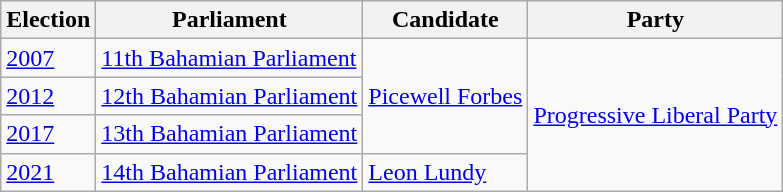<table class="wikitable">
<tr>
<th>Election</th>
<th>Parliament</th>
<th>Candidate</th>
<th>Party</th>
</tr>
<tr>
<td><a href='#'>2007</a></td>
<td><a href='#'>11th Bahamian Parliament</a></td>
<td rowspan="3"><a href='#'>Picewell Forbes</a></td>
<td rowspan="4"><a href='#'>Progressive Liberal Party</a></td>
</tr>
<tr>
<td><a href='#'>2012</a></td>
<td><a href='#'>12th Bahamian Parliament</a></td>
</tr>
<tr>
<td><a href='#'>2017</a></td>
<td><a href='#'>13th Bahamian Parliament</a></td>
</tr>
<tr>
<td><a href='#'>2021</a></td>
<td><a href='#'>14th Bahamian Parliament</a></td>
<td><a href='#'>Leon Lundy</a></td>
</tr>
</table>
